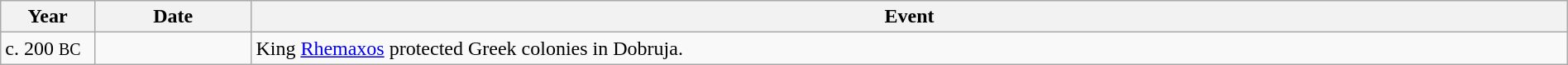<table class="wikitable" width="100%">
<tr>
<th style="width:6%">Year</th>
<th style="width:10%">Date</th>
<th>Event</th>
</tr>
<tr>
<td rowspan="4" valign="top">c. 200 <small>BC</small></td>
<td></td>
<td>King <a href='#'>Rhemaxos</a> protected Greek colonies in Dobruja.</td>
</tr>
</table>
